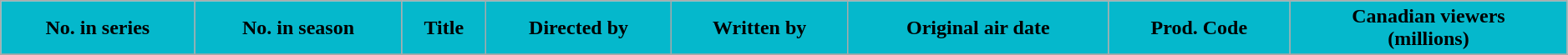<table class="wikitable plainrowheaders" style="width:99%;">
<tr>
<th style=background:#05B8CC;text-align:center>No. in series</th>
<th style=background:#05B8CC;text-align:center>No. in season</th>
<th style=background:#05B8CC;text-align:center>Title</th>
<th style=background:#05B8CC;text-align:center>Directed by</th>
<th style=background:#05B8CC;text-align:center>Written by</th>
<th style=background:#05B8CC;text-align:center>Original air date</th>
<th style=background:#05B8CC;text-align:center>Prod. Code</th>
<th style=background:#05B8CC;text-align:center>Canadian viewers<br>(millions)</th>
</tr>
<tr>
</tr>
</table>
